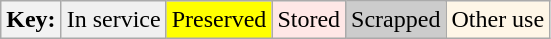<table class="wikitable">
<tr>
<th>Key:</th>
<td bgcolor=#f0f0f0>In service</td>
<td bgcolor=#FFFF00>Preserved</td>
<td bgcolor=#fee7e6>Stored</td>
<td bgcolor=#cccccc>Scrapped</td>
<td bgcolor=#fef6e7>Other use</td>
</tr>
</table>
